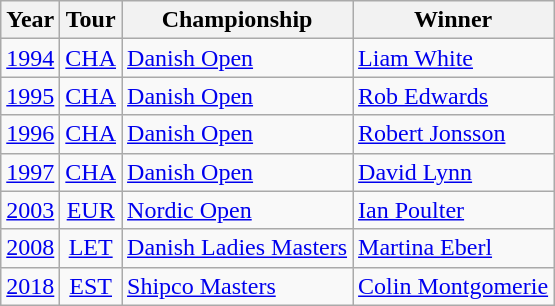<table class="sortable wikitable">
<tr>
<th>Year</th>
<th>Tour</th>
<th>Championship</th>
<th>Winner</th>
</tr>
<tr>
<td align=center><a href='#'>1994</a></td>
<td align=center><a href='#'>CHA</a></td>
<td><a href='#'>Danish Open</a></td>
<td> <a href='#'>Liam White</a></td>
</tr>
<tr>
<td align=center><a href='#'>1995</a></td>
<td align=center><a href='#'>CHA</a></td>
<td><a href='#'>Danish Open</a></td>
<td> <a href='#'>Rob Edwards</a></td>
</tr>
<tr>
<td align=center><a href='#'>1996</a></td>
<td align=center><a href='#'>CHA</a></td>
<td><a href='#'>Danish Open</a></td>
<td> <a href='#'>Robert Jonsson</a></td>
</tr>
<tr>
<td align=center><a href='#'>1997</a></td>
<td align=center><a href='#'>CHA</a></td>
<td><a href='#'>Danish Open</a></td>
<td> <a href='#'>David Lynn</a></td>
</tr>
<tr>
<td align=center><a href='#'>2003</a></td>
<td align=center><a href='#'>EUR</a></td>
<td><a href='#'>Nordic Open</a></td>
<td> <a href='#'>Ian Poulter</a></td>
</tr>
<tr>
<td align=center><a href='#'>2008</a></td>
<td align=center><a href='#'>LET</a></td>
<td><a href='#'>Danish Ladies Masters</a></td>
<td> <a href='#'>Martina Eberl</a></td>
</tr>
<tr>
<td align=center><a href='#'>2018</a></td>
<td align=center><a href='#'>EST</a></td>
<td><a href='#'>Shipco Masters</a></td>
<td> <a href='#'>Colin Montgomerie</a></td>
</tr>
</table>
